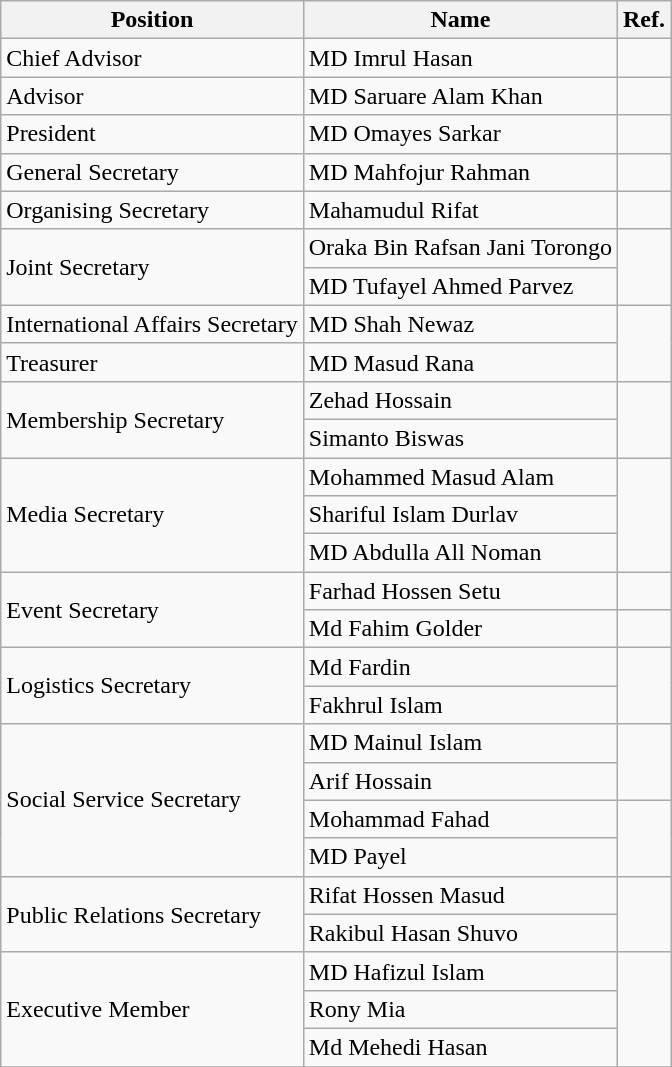<table class="wikitable" style="text-align:left">
<tr>
<th>Position</th>
<th>Name</th>
<th>Ref.</th>
</tr>
<tr>
<td>Chief Advisor</td>
<td>MD Imrul Hasan</td>
<td></td>
</tr>
<tr>
<td>Advisor</td>
<td>MD Saruare Alam Khan</td>
<td></td>
</tr>
<tr>
<td>President</td>
<td>MD Omayes Sarkar</td>
<td></td>
</tr>
<tr>
<td>General Secretary</td>
<td>MD Mahfojur Rahman</td>
<td></td>
</tr>
<tr>
<td>Organising Secretary</td>
<td>Mahamudul Rifat</td>
<td></td>
</tr>
<tr>
<td rowspan="2">Joint Secretary</td>
<td>Oraka Bin Rafsan Jani Torongo</td>
<td rowspan="2"></td>
</tr>
<tr>
<td>MD Tufayel Ahmed Parvez</td>
</tr>
<tr>
<td>International Affairs Secretary</td>
<td>MD Shah Newaz</td>
<td rowspan="2"></td>
</tr>
<tr>
<td>Treasurer</td>
<td>MD Masud Rana</td>
</tr>
<tr>
<td rowspan="2">Membership Secretary</td>
<td>Zehad Hossain</td>
<td rowspan="2"></td>
</tr>
<tr>
<td>Simanto Biswas</td>
</tr>
<tr>
<td rowspan="3">Media Secretary</td>
<td>Mohammed Masud Alam</td>
<td rowspan="3"></td>
</tr>
<tr>
<td>Shariful Islam Durlav</td>
</tr>
<tr>
<td>MD Abdulla All Noman</td>
</tr>
<tr>
<td rowspan="2">Event Secretary</td>
<td>Farhad Hossen Setu</td>
<td></td>
</tr>
<tr>
<td>Md Fahim Golder</td>
<td></td>
</tr>
<tr>
<td rowspan="2">Logistics Secretary</td>
<td>Md Fardin</td>
<td rowspan="2"></td>
</tr>
<tr>
<td>Fakhrul Islam</td>
</tr>
<tr>
<td rowspan="4">Social Service Secretary</td>
<td>MD Mainul Islam</td>
<td rowspan="2"></td>
</tr>
<tr>
<td>Arif Hossain</td>
</tr>
<tr>
<td>Mohammad Fahad</td>
<td rowspan="2"></td>
</tr>
<tr>
<td>MD Payel</td>
</tr>
<tr>
<td rowspan="2">Public Relations Secretary</td>
<td>Rifat Hossen Masud</td>
<td rowspan="2"></td>
</tr>
<tr>
<td>Rakibul Hasan Shuvo</td>
</tr>
<tr>
<td rowspan="3">Executive Member</td>
<td>MD Hafizul Islam</td>
<td rowspan="3"></td>
</tr>
<tr>
<td>Rony Mia</td>
</tr>
<tr>
<td>Md Mehedi Hasan</td>
</tr>
<tr>
</tr>
</table>
